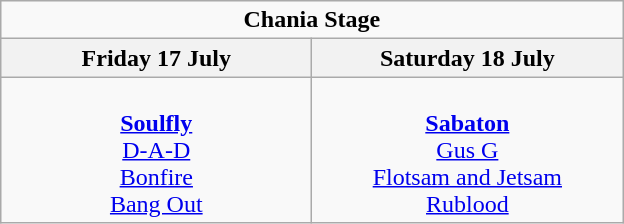<table class="wikitable">
<tr>
<td colspan="2" align="center"><strong>Chania Stage</strong></td>
</tr>
<tr>
<th>Friday 17 July</th>
<th>Saturday 18 July</th>
</tr>
<tr>
<td valign="top" align="center" width=200><br><strong><a href='#'>Soulfly</a></strong>
<br><a href='#'>D-A-D</a>
<br><a href='#'>Bonfire</a>
<br><a href='#'>Bang Out</a></td>
<td valign="top" align="center" width=200><br><strong><a href='#'>Sabaton</a></strong>
<br><a href='#'>Gus G</a>
<br><a href='#'>Flotsam and Jetsam</a>
<br><a href='#'>Rublood</a></td>
</tr>
</table>
